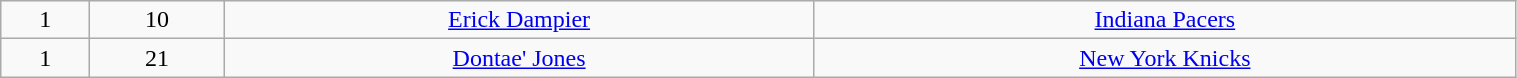<table class="wikitable" style="width:80%;">
<tr style="text-align:center;" bgcolor="">
<td>1</td>
<td>10</td>
<td><a href='#'>Erick Dampier</a></td>
<td><a href='#'>Indiana Pacers</a></td>
</tr>
<tr style="text-align:center;" bgcolor="">
<td>1</td>
<td>21</td>
<td><a href='#'>Dontae' Jones</a></td>
<td><a href='#'>New York Knicks</a></td>
</tr>
</table>
